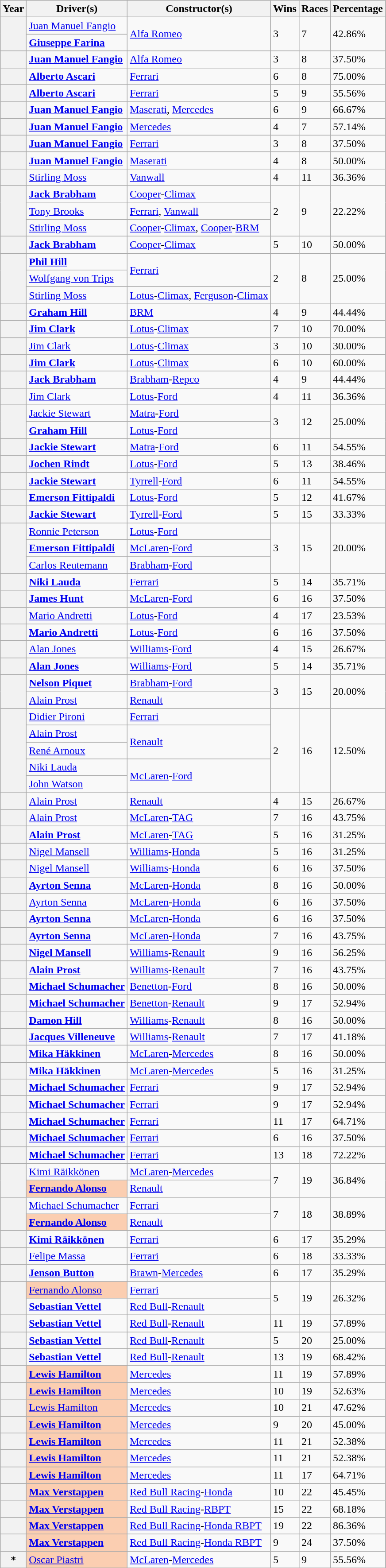<table class="wikitable sortable">
<tr>
<th scope=col>Year</th>
<th scope=col>Driver(s)</th>
<th scope=col>Constructor(s)</th>
<th scope=col>Wins</th>
<th scope=col>Races</th>
<th>Percentage</th>
</tr>
<tr>
<th rowspan=2></th>
<td> <a href='#'>Juan Manuel Fangio</a></td>
<td rowspan=2><a href='#'>Alfa Romeo</a></td>
<td rowspan=2>3</td>
<td rowspan=2>7</td>
<td rowspan="2">42.86%</td>
</tr>
<tr>
<td> <strong><a href='#'>Giuseppe Farina</a></strong></td>
</tr>
<tr>
<th></th>
<td> <strong><a href='#'>Juan Manuel Fangio</a></strong></td>
<td><a href='#'>Alfa Romeo</a></td>
<td>3</td>
<td>8</td>
<td>37.50%</td>
</tr>
<tr>
<th></th>
<td> <strong><a href='#'>Alberto Ascari</a></strong></td>
<td><a href='#'>Ferrari</a></td>
<td>6</td>
<td>8</td>
<td>75.00%</td>
</tr>
<tr>
<th></th>
<td> <strong><a href='#'>Alberto Ascari</a></strong></td>
<td><a href='#'>Ferrari</a></td>
<td>5</td>
<td>9</td>
<td>55.56%</td>
</tr>
<tr>
<th></th>
<td> <strong><a href='#'>Juan Manuel Fangio</a></strong></td>
<td><a href='#'>Maserati</a>, <a href='#'>Mercedes</a></td>
<td>6</td>
<td>9</td>
<td>66.67%</td>
</tr>
<tr>
<th></th>
<td> <strong><a href='#'>Juan Manuel Fangio</a></strong></td>
<td><a href='#'>Mercedes</a></td>
<td>4</td>
<td>7</td>
<td>57.14%</td>
</tr>
<tr>
<th></th>
<td> <strong><a href='#'>Juan Manuel Fangio</a></strong></td>
<td><a href='#'>Ferrari</a></td>
<td>3</td>
<td>8</td>
<td>37.50%</td>
</tr>
<tr>
<th></th>
<td> <strong><a href='#'>Juan Manuel Fangio</a></strong></td>
<td><a href='#'>Maserati</a></td>
<td>4</td>
<td>8</td>
<td>50.00%</td>
</tr>
<tr>
<th></th>
<td> <a href='#'>Stirling Moss</a></td>
<td><a href='#'>Vanwall</a></td>
<td>4</td>
<td>11</td>
<td>36.36%</td>
</tr>
<tr>
<th rowspan=3></th>
<td> <strong><a href='#'>Jack Brabham</a></strong></td>
<td><a href='#'>Cooper</a>-<a href='#'>Climax</a></td>
<td rowspan=3>2</td>
<td rowspan=3>9</td>
<td rowspan="3">22.22%</td>
</tr>
<tr>
<td> <a href='#'>Tony Brooks</a></td>
<td><a href='#'>Ferrari</a>, <a href='#'>Vanwall</a></td>
</tr>
<tr>
<td> <a href='#'>Stirling Moss</a></td>
<td><a href='#'>Cooper</a>-<a href='#'>Climax</a>, <a href='#'>Cooper</a>-<a href='#'>BRM</a></td>
</tr>
<tr>
<th></th>
<td> <strong><a href='#'>Jack Brabham</a></strong></td>
<td><a href='#'>Cooper</a>-<a href='#'>Climax</a></td>
<td>5</td>
<td>10</td>
<td>50.00%</td>
</tr>
<tr>
<th rowspan=3></th>
<td> <strong><a href='#'>Phil Hill</a></strong></td>
<td rowspan=2><a href='#'>Ferrari</a></td>
<td rowspan=3>2</td>
<td rowspan=3>8</td>
<td rowspan="3">25.00%</td>
</tr>
<tr>
<td> <a href='#'>Wolfgang von Trips</a></td>
</tr>
<tr>
<td> <a href='#'>Stirling Moss</a></td>
<td><a href='#'>Lotus</a>-<a href='#'>Climax</a>, <a href='#'>Ferguson</a>-<a href='#'>Climax</a></td>
</tr>
<tr>
<th></th>
<td> <strong><a href='#'>Graham Hill</a></strong></td>
<td><a href='#'>BRM</a></td>
<td>4</td>
<td>9</td>
<td>44.44%</td>
</tr>
<tr>
<th></th>
<td> <strong><a href='#'>Jim Clark</a></strong></td>
<td><a href='#'>Lotus</a>-<a href='#'>Climax</a></td>
<td>7</td>
<td>10</td>
<td>70.00%</td>
</tr>
<tr>
<th></th>
<td> <a href='#'>Jim Clark</a></td>
<td><a href='#'>Lotus</a>-<a href='#'>Climax</a></td>
<td>3</td>
<td>10</td>
<td>30.00%</td>
</tr>
<tr>
<th></th>
<td> <strong><a href='#'>Jim Clark</a></strong></td>
<td><a href='#'>Lotus</a>-<a href='#'>Climax</a></td>
<td>6</td>
<td>10</td>
<td>60.00%</td>
</tr>
<tr>
<th></th>
<td> <strong><a href='#'>Jack Brabham</a></strong></td>
<td><a href='#'>Brabham</a>-<a href='#'>Repco</a></td>
<td>4</td>
<td>9</td>
<td>44.44%</td>
</tr>
<tr>
<th></th>
<td> <a href='#'>Jim Clark</a></td>
<td><a href='#'>Lotus</a>-<a href='#'>Ford</a></td>
<td>4</td>
<td>11</td>
<td>36.36%</td>
</tr>
<tr>
<th rowspan=2></th>
<td> <a href='#'>Jackie Stewart</a></td>
<td><a href='#'>Matra</a>-<a href='#'>Ford</a></td>
<td rowspan=2>3</td>
<td rowspan=2>12</td>
<td rowspan="2">25.00%</td>
</tr>
<tr>
<td> <strong><a href='#'>Graham Hill</a></strong></td>
<td><a href='#'>Lotus</a>-<a href='#'>Ford</a></td>
</tr>
<tr>
<th></th>
<td> <strong><a href='#'>Jackie Stewart</a></strong></td>
<td><a href='#'>Matra</a>-<a href='#'>Ford</a></td>
<td>6</td>
<td>11</td>
<td>54.55%</td>
</tr>
<tr>
<th></th>
<td> <strong><a href='#'>Jochen Rindt</a></strong></td>
<td><a href='#'>Lotus</a>-<a href='#'>Ford</a></td>
<td>5</td>
<td>13</td>
<td>38.46%</td>
</tr>
<tr>
<th></th>
<td> <strong><a href='#'>Jackie Stewart</a></strong></td>
<td><a href='#'>Tyrrell</a>-<a href='#'>Ford</a></td>
<td>6</td>
<td>11</td>
<td>54.55%</td>
</tr>
<tr>
<th></th>
<td> <strong><a href='#'>Emerson Fittipaldi</a></strong></td>
<td><a href='#'>Lotus</a>-<a href='#'>Ford</a></td>
<td>5</td>
<td>12</td>
<td>41.67%</td>
</tr>
<tr>
<th></th>
<td> <strong><a href='#'>Jackie Stewart</a></strong></td>
<td><a href='#'>Tyrrell</a>-<a href='#'>Ford</a></td>
<td>5</td>
<td>15</td>
<td>33.33%</td>
</tr>
<tr>
<th rowspan="3"></th>
<td> <a href='#'>Ronnie Peterson</a></td>
<td><a href='#'>Lotus</a>-<a href='#'>Ford</a></td>
<td rowspan="3">3</td>
<td rowspan="3">15</td>
<td rowspan="3">20.00%</td>
</tr>
<tr>
<td> <strong><a href='#'>Emerson Fittipaldi</a></strong></td>
<td><a href='#'>McLaren</a>-<a href='#'>Ford</a></td>
</tr>
<tr>
<td> <a href='#'>Carlos Reutemann</a></td>
<td><a href='#'>Brabham</a>-<a href='#'>Ford</a></td>
</tr>
<tr>
<th></th>
<td> <strong><a href='#'>Niki Lauda</a></strong></td>
<td><a href='#'>Ferrari</a></td>
<td>5</td>
<td>14</td>
<td>35.71%</td>
</tr>
<tr>
<th></th>
<td> <strong><a href='#'>James Hunt</a></strong></td>
<td><a href='#'>McLaren</a>-<a href='#'>Ford</a></td>
<td>6</td>
<td>16</td>
<td>37.50%</td>
</tr>
<tr>
<th></th>
<td> <a href='#'>Mario Andretti</a></td>
<td><a href='#'>Lotus</a>-<a href='#'>Ford</a></td>
<td>4</td>
<td>17</td>
<td>23.53%</td>
</tr>
<tr>
<th></th>
<td> <strong><a href='#'>Mario Andretti</a></strong></td>
<td><a href='#'>Lotus</a>-<a href='#'>Ford</a></td>
<td>6</td>
<td>16</td>
<td>37.50%</td>
</tr>
<tr>
<th></th>
<td> <a href='#'>Alan Jones</a></td>
<td><a href='#'>Williams</a>-<a href='#'>Ford</a></td>
<td>4</td>
<td>15</td>
<td>26.67%</td>
</tr>
<tr>
<th></th>
<td> <strong><a href='#'>Alan Jones</a></strong></td>
<td><a href='#'>Williams</a>-<a href='#'>Ford</a></td>
<td>5</td>
<td>14</td>
<td>35.71%</td>
</tr>
<tr>
<th rowspan=2></th>
<td> <strong><a href='#'>Nelson Piquet</a></strong></td>
<td><a href='#'>Brabham</a>-<a href='#'>Ford</a></td>
<td rowspan=2>3</td>
<td rowspan=2>15</td>
<td rowspan="2">20.00%</td>
</tr>
<tr>
<td> <a href='#'>Alain Prost</a></td>
<td><a href='#'>Renault</a></td>
</tr>
<tr>
<th rowspan=5></th>
<td> <a href='#'>Didier Pironi</a></td>
<td><a href='#'>Ferrari</a></td>
<td rowspan=5>2</td>
<td rowspan=5>16</td>
<td rowspan="5">12.50%</td>
</tr>
<tr>
<td> <a href='#'>Alain Prost</a></td>
<td rowspan=2><a href='#'>Renault</a></td>
</tr>
<tr>
<td> <a href='#'>René Arnoux</a></td>
</tr>
<tr>
<td> <a href='#'>Niki Lauda</a></td>
<td rowspan=2><a href='#'>McLaren</a>-<a href='#'>Ford</a></td>
</tr>
<tr>
<td> <a href='#'>John Watson</a></td>
</tr>
<tr>
<th></th>
<td> <a href='#'>Alain Prost</a></td>
<td><a href='#'>Renault</a></td>
<td>4</td>
<td>15</td>
<td>26.67%</td>
</tr>
<tr>
<th></th>
<td> <a href='#'>Alain Prost</a></td>
<td><a href='#'>McLaren</a>-<a href='#'>TAG</a></td>
<td>7</td>
<td>16</td>
<td>43.75%</td>
</tr>
<tr>
<th></th>
<td> <strong><a href='#'>Alain Prost</a></strong></td>
<td><a href='#'>McLaren</a>-<a href='#'>TAG</a></td>
<td>5</td>
<td>16</td>
<td>31.25%</td>
</tr>
<tr>
<th></th>
<td> <a href='#'>Nigel Mansell</a></td>
<td><a href='#'>Williams</a>-<a href='#'>Honda</a></td>
<td>5</td>
<td>16</td>
<td>31.25%</td>
</tr>
<tr>
<th></th>
<td> <a href='#'>Nigel Mansell</a></td>
<td><a href='#'>Williams</a>-<a href='#'>Honda</a></td>
<td>6</td>
<td>16</td>
<td>37.50%</td>
</tr>
<tr>
<th></th>
<td> <strong><a href='#'>Ayrton Senna</a></strong></td>
<td><a href='#'>McLaren</a>-<a href='#'>Honda</a></td>
<td>8</td>
<td>16</td>
<td>50.00%</td>
</tr>
<tr>
<th></th>
<td> <a href='#'>Ayrton Senna</a></td>
<td><a href='#'>McLaren</a>-<a href='#'>Honda</a></td>
<td>6</td>
<td>16</td>
<td>37.50%</td>
</tr>
<tr>
<th></th>
<td> <strong><a href='#'>Ayrton Senna</a></strong></td>
<td><a href='#'>McLaren</a>-<a href='#'>Honda</a></td>
<td>6</td>
<td>16</td>
<td>37.50%</td>
</tr>
<tr>
<th></th>
<td> <strong><a href='#'>Ayrton Senna</a></strong></td>
<td><a href='#'>McLaren</a>-<a href='#'>Honda</a></td>
<td>7</td>
<td>16</td>
<td>43.75%</td>
</tr>
<tr>
<th></th>
<td> <strong><a href='#'>Nigel Mansell</a></strong></td>
<td><a href='#'>Williams</a>-<a href='#'>Renault</a></td>
<td>9</td>
<td>16</td>
<td>56.25%</td>
</tr>
<tr>
<th></th>
<td> <strong><a href='#'>Alain Prost</a></strong></td>
<td><a href='#'>Williams</a>-<a href='#'>Renault</a></td>
<td>7</td>
<td>16</td>
<td>43.75%</td>
</tr>
<tr>
<th></th>
<td> <strong><a href='#'>Michael Schumacher</a></strong></td>
<td><a href='#'>Benetton</a>-<a href='#'>Ford</a></td>
<td>8</td>
<td>16</td>
<td>50.00%</td>
</tr>
<tr>
<th></th>
<td> <strong><a href='#'>Michael Schumacher</a></strong></td>
<td><a href='#'>Benetton</a>-<a href='#'>Renault</a></td>
<td>9</td>
<td>17</td>
<td>52.94%</td>
</tr>
<tr>
<th></th>
<td> <strong><a href='#'>Damon Hill</a></strong></td>
<td><a href='#'>Williams</a>-<a href='#'>Renault</a></td>
<td>8</td>
<td>16</td>
<td>50.00%</td>
</tr>
<tr>
<th></th>
<td> <strong><a href='#'>Jacques Villeneuve</a></strong></td>
<td><a href='#'>Williams</a>-<a href='#'>Renault</a></td>
<td>7</td>
<td>17</td>
<td>41.18%</td>
</tr>
<tr>
<th></th>
<td> <strong><a href='#'>Mika Häkkinen</a></strong></td>
<td><a href='#'>McLaren</a>-<a href='#'>Mercedes</a></td>
<td>8</td>
<td>16</td>
<td>50.00%</td>
</tr>
<tr>
<th></th>
<td> <strong><a href='#'>Mika Häkkinen</a></strong></td>
<td><a href='#'>McLaren</a>-<a href='#'>Mercedes</a></td>
<td>5</td>
<td>16</td>
<td>31.25%</td>
</tr>
<tr>
<th></th>
<td> <strong><a href='#'>Michael Schumacher</a></strong></td>
<td><a href='#'>Ferrari</a></td>
<td>9</td>
<td>17</td>
<td>52.94%</td>
</tr>
<tr>
<th></th>
<td> <strong><a href='#'>Michael Schumacher</a></strong></td>
<td><a href='#'>Ferrari</a></td>
<td>9</td>
<td>17</td>
<td>52.94%</td>
</tr>
<tr>
<th></th>
<td> <strong><a href='#'>Michael Schumacher</a></strong></td>
<td><a href='#'>Ferrari</a></td>
<td>11</td>
<td>17</td>
<td>64.71%</td>
</tr>
<tr>
<th></th>
<td> <strong><a href='#'>Michael Schumacher</a></strong></td>
<td><a href='#'>Ferrari</a></td>
<td>6</td>
<td>16</td>
<td>37.50%</td>
</tr>
<tr>
<th></th>
<td> <strong><a href='#'>Michael Schumacher</a></strong></td>
<td><a href='#'>Ferrari</a></td>
<td>13</td>
<td>18</td>
<td>72.22%</td>
</tr>
<tr>
<th rowspan=2></th>
<td> <a href='#'>Kimi Räikkönen</a></td>
<td><a href='#'>McLaren</a>-<a href='#'>Mercedes</a></td>
<td rowspan=2>7</td>
<td rowspan=2>19</td>
<td rowspan="2">36.84%</td>
</tr>
<tr>
<td style=background:#FBCEB1> <strong><a href='#'>Fernando Alonso</a></strong></td>
<td><a href='#'>Renault</a></td>
</tr>
<tr>
<th rowspan=2></th>
<td> <a href='#'>Michael Schumacher</a></td>
<td><a href='#'>Ferrari</a></td>
<td rowspan=2>7</td>
<td rowspan=2>18</td>
<td rowspan="2">38.89%</td>
</tr>
<tr>
<td style=background:#FBCEB1> <strong><a href='#'>Fernando Alonso</a></strong></td>
<td><a href='#'>Renault</a></td>
</tr>
<tr>
<th></th>
<td> <strong><a href='#'>Kimi Räikkönen</a></strong></td>
<td><a href='#'>Ferrari</a></td>
<td>6</td>
<td>17</td>
<td>35.29%</td>
</tr>
<tr>
<th></th>
<td> <a href='#'>Felipe Massa</a></td>
<td><a href='#'>Ferrari</a></td>
<td>6</td>
<td>18</td>
<td>33.33%</td>
</tr>
<tr>
<th></th>
<td> <strong><a href='#'>Jenson Button</a></strong></td>
<td><a href='#'>Brawn</a>-<a href='#'>Mercedes</a></td>
<td>6</td>
<td>17</td>
<td>35.29%</td>
</tr>
<tr>
<th rowspan=2></th>
<td style=background:#FBCEB1> <a href='#'>Fernando Alonso</a></td>
<td><a href='#'>Ferrari</a></td>
<td rowspan=2>5</td>
<td rowspan=2>19</td>
<td rowspan="2">26.32%</td>
</tr>
<tr>
<td> <strong><a href='#'>Sebastian Vettel</a></strong></td>
<td><a href='#'>Red Bull</a>-<a href='#'>Renault</a></td>
</tr>
<tr>
<th></th>
<td> <strong><a href='#'>Sebastian Vettel</a></strong></td>
<td><a href='#'>Red Bull</a>-<a href='#'>Renault</a></td>
<td>11</td>
<td>19</td>
<td>57.89%</td>
</tr>
<tr>
<th></th>
<td> <strong><a href='#'>Sebastian Vettel</a></strong></td>
<td><a href='#'>Red Bull</a>-<a href='#'>Renault</a></td>
<td>5</td>
<td>20</td>
<td>25.00%</td>
</tr>
<tr>
<th></th>
<td> <strong><a href='#'>Sebastian Vettel</a></strong></td>
<td><a href='#'>Red Bull</a>-<a href='#'>Renault</a></td>
<td>13</td>
<td>19</td>
<td>68.42%</td>
</tr>
<tr>
<th></th>
<td style=background:#FBCEB1> <strong><a href='#'>Lewis Hamilton</a></strong></td>
<td><a href='#'>Mercedes</a></td>
<td>11</td>
<td>19</td>
<td>57.89%</td>
</tr>
<tr>
<th></th>
<td style=background:#FBCEB1> <strong><a href='#'>Lewis Hamilton</a></strong></td>
<td><a href='#'>Mercedes</a></td>
<td>10</td>
<td>19</td>
<td>52.63%</td>
</tr>
<tr>
<th></th>
<td style=background:#FBCEB1> <a href='#'>Lewis Hamilton</a></td>
<td><a href='#'>Mercedes</a></td>
<td>10</td>
<td>21</td>
<td>47.62%</td>
</tr>
<tr>
<th></th>
<td style=background:#FBCEB1> <strong><a href='#'>Lewis Hamilton</a></strong></td>
<td><a href='#'>Mercedes</a></td>
<td>9</td>
<td>20</td>
<td>45.00%</td>
</tr>
<tr>
<th></th>
<td style=background:#FBCEB1> <strong><a href='#'>Lewis Hamilton</a></strong></td>
<td><a href='#'>Mercedes</a></td>
<td>11</td>
<td>21</td>
<td>52.38%</td>
</tr>
<tr>
<th></th>
<td style=background:#FBCEB1> <strong><a href='#'>Lewis Hamilton</a></strong></td>
<td><a href='#'>Mercedes</a></td>
<td>11</td>
<td>21</td>
<td>52.38%</td>
</tr>
<tr>
<th></th>
<td style=background:#FBCEB1> <strong><a href='#'>Lewis Hamilton</a></strong></td>
<td><a href='#'>Mercedes</a></td>
<td>11</td>
<td>17</td>
<td>64.71%</td>
</tr>
<tr>
<th></th>
<td style=background:#FBCEB1> <strong><a href='#'>Max Verstappen</a></strong></td>
<td><a href='#'>Red Bull Racing</a>-<a href='#'>Honda</a></td>
<td>10</td>
<td>22</td>
<td>45.45%</td>
</tr>
<tr>
<th></th>
<td style=background:#FBCEB1> <strong><a href='#'>Max Verstappen</a></strong></td>
<td><a href='#'>Red Bull Racing</a>-<a href='#'>RBPT</a></td>
<td>15</td>
<td>22</td>
<td>68.18%</td>
</tr>
<tr>
<th></th>
<td style=background:#FBCEB1> <strong><a href='#'>Max Verstappen</a></strong></td>
<td><a href='#'>Red Bull Racing</a>-<a href='#'>Honda RBPT</a></td>
<td>19</td>
<td>22</td>
<td>86.36%</td>
</tr>
<tr>
<th></th>
<td style=background:#FBCEB1> <strong><a href='#'>Max Verstappen</a></strong></td>
<td><a href='#'>Red Bull Racing</a>-<a href='#'>Honda RBPT</a></td>
<td>9</td>
<td>24</td>
<td>37.50%</td>
</tr>
<tr>
<th>*</th>
<td style=background:#FBCEB1> <a href='#'>Oscar Piastri</a></td>
<td><a href='#'>McLaren</a>-<a href='#'>Mercedes</a></td>
<td>5</td>
<td>9</td>
<td>55.56%</td>
</tr>
</table>
